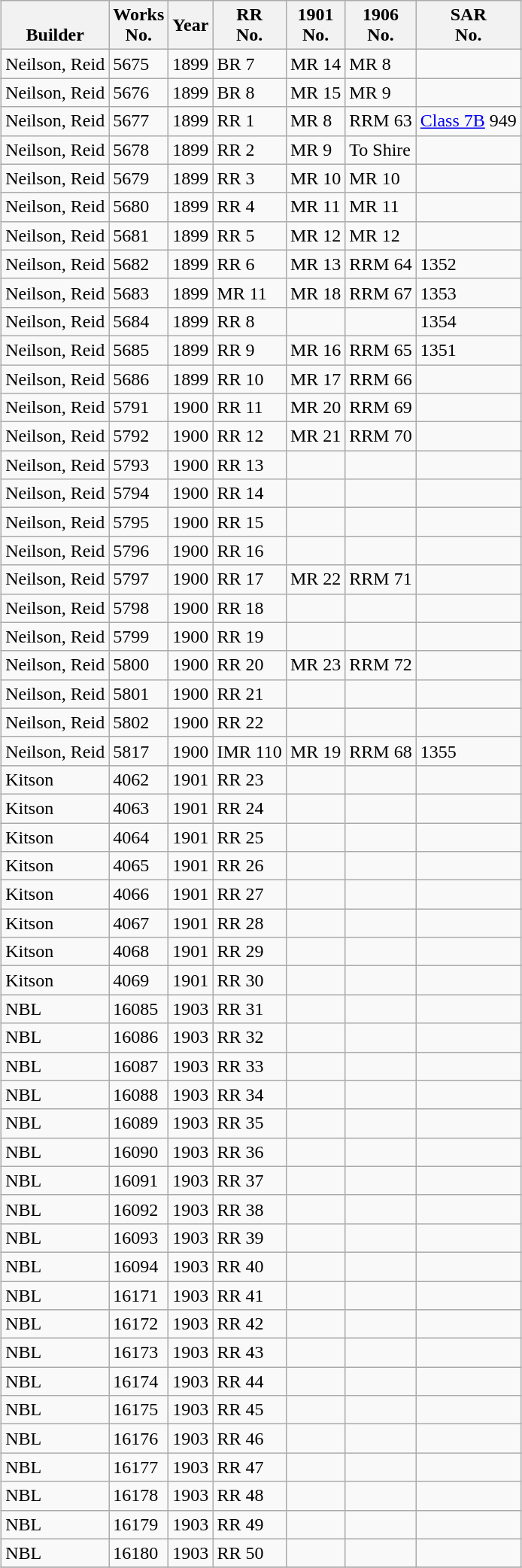<table class="wikitable collapsible collapsed sortable" style="margin:0.5em auto; font-size:100%;">
<tr>
<th><br>Builder</th>
<th>Works<br>No.</th>
<th>Year<br></th>
<th>RR<br>No.</th>
<th>1901<br>No.</th>
<th>1906<br>No.</th>
<th>SAR<br>No.</th>
</tr>
<tr>
<td>Neilson, Reid</td>
<td>5675</td>
<td>1899</td>
<td>BR 7</td>
<td>MR 14</td>
<td>MR 8</td>
<td></td>
</tr>
<tr>
<td>Neilson, Reid</td>
<td>5676</td>
<td>1899</td>
<td>BR 8</td>
<td>MR 15</td>
<td>MR 9</td>
<td></td>
</tr>
<tr>
<td>Neilson, Reid</td>
<td>5677</td>
<td>1899</td>
<td>RR 1</td>
<td>MR 8</td>
<td>RRM 63</td>
<td><a href='#'>Class 7B</a> 949</td>
</tr>
<tr>
<td>Neilson, Reid</td>
<td>5678</td>
<td>1899</td>
<td>RR 2</td>
<td>MR 9</td>
<td>To Shire</td>
<td></td>
</tr>
<tr>
<td>Neilson, Reid</td>
<td>5679</td>
<td>1899</td>
<td>RR 3</td>
<td>MR 10</td>
<td>MR 10</td>
<td></td>
</tr>
<tr>
<td>Neilson, Reid</td>
<td>5680</td>
<td>1899</td>
<td>RR 4</td>
<td>MR 11</td>
<td>MR 11</td>
<td></td>
</tr>
<tr>
<td>Neilson, Reid</td>
<td>5681</td>
<td>1899</td>
<td>RR 5</td>
<td>MR 12</td>
<td>MR 12</td>
<td></td>
</tr>
<tr>
<td>Neilson, Reid</td>
<td>5682</td>
<td>1899</td>
<td>RR 6</td>
<td>MR 13</td>
<td>RRM 64</td>
<td>1352</td>
</tr>
<tr>
<td>Neilson, Reid</td>
<td>5683</td>
<td>1899</td>
<td>MR 11</td>
<td>MR 18</td>
<td>RRM 67</td>
<td>1353</td>
</tr>
<tr>
<td>Neilson, Reid</td>
<td>5684</td>
<td>1899</td>
<td>RR 8</td>
<td></td>
<td></td>
<td>1354</td>
</tr>
<tr>
<td>Neilson, Reid</td>
<td>5685</td>
<td>1899</td>
<td>RR 9</td>
<td>MR 16</td>
<td>RRM 65</td>
<td>1351</td>
</tr>
<tr>
<td>Neilson, Reid</td>
<td>5686</td>
<td>1899</td>
<td>RR 10</td>
<td>MR 17</td>
<td>RRM 66</td>
<td></td>
</tr>
<tr>
<td>Neilson, Reid</td>
<td>5791</td>
<td>1900</td>
<td>RR 11</td>
<td>MR 20</td>
<td>RRM 69</td>
<td></td>
</tr>
<tr>
<td>Neilson, Reid</td>
<td>5792</td>
<td>1900</td>
<td>RR 12</td>
<td>MR 21</td>
<td>RRM 70</td>
<td></td>
</tr>
<tr>
<td>Neilson, Reid</td>
<td>5793</td>
<td>1900</td>
<td>RR 13</td>
<td></td>
<td></td>
<td></td>
</tr>
<tr>
<td>Neilson, Reid</td>
<td>5794</td>
<td>1900</td>
<td>RR 14</td>
<td></td>
<td></td>
<td></td>
</tr>
<tr>
<td>Neilson, Reid</td>
<td>5795</td>
<td>1900</td>
<td>RR 15</td>
<td></td>
<td></td>
<td></td>
</tr>
<tr>
<td>Neilson, Reid</td>
<td>5796</td>
<td>1900</td>
<td>RR 16</td>
<td></td>
<td></td>
<td></td>
</tr>
<tr>
<td>Neilson, Reid</td>
<td>5797</td>
<td>1900</td>
<td>RR 17</td>
<td>MR 22</td>
<td>RRM 71</td>
<td></td>
</tr>
<tr>
<td>Neilson, Reid</td>
<td>5798</td>
<td>1900</td>
<td>RR 18</td>
<td></td>
<td></td>
<td></td>
</tr>
<tr>
<td>Neilson, Reid</td>
<td>5799</td>
<td>1900</td>
<td>RR 19</td>
<td></td>
<td></td>
<td></td>
</tr>
<tr>
<td>Neilson, Reid</td>
<td>5800</td>
<td>1900</td>
<td>RR 20</td>
<td>MR 23</td>
<td>RRM 72</td>
<td></td>
</tr>
<tr>
<td>Neilson, Reid</td>
<td>5801</td>
<td>1900</td>
<td>RR 21</td>
<td></td>
<td></td>
<td></td>
</tr>
<tr>
<td>Neilson, Reid</td>
<td>5802</td>
<td>1900</td>
<td>RR 22</td>
<td></td>
<td></td>
<td></td>
</tr>
<tr>
<td>Neilson, Reid</td>
<td>5817</td>
<td>1900</td>
<td>IMR 110</td>
<td>MR 19</td>
<td>RRM 68</td>
<td>1355</td>
</tr>
<tr>
<td>Kitson</td>
<td>4062</td>
<td>1901</td>
<td>RR 23</td>
<td></td>
<td></td>
<td></td>
</tr>
<tr>
<td>Kitson</td>
<td>4063</td>
<td>1901</td>
<td>RR 24</td>
<td></td>
<td></td>
<td></td>
</tr>
<tr>
<td>Kitson</td>
<td>4064</td>
<td>1901</td>
<td>RR 25</td>
<td></td>
<td></td>
<td></td>
</tr>
<tr>
<td>Kitson</td>
<td>4065</td>
<td>1901</td>
<td>RR 26</td>
<td></td>
<td></td>
<td></td>
</tr>
<tr>
<td>Kitson</td>
<td>4066</td>
<td>1901</td>
<td>RR 27</td>
<td></td>
<td></td>
<td></td>
</tr>
<tr>
<td>Kitson</td>
<td>4067</td>
<td>1901</td>
<td>RR 28</td>
<td></td>
<td></td>
<td></td>
</tr>
<tr>
<td>Kitson</td>
<td>4068</td>
<td>1901</td>
<td>RR 29</td>
<td></td>
<td></td>
<td></td>
</tr>
<tr>
<td>Kitson</td>
<td>4069</td>
<td>1901</td>
<td>RR 30</td>
<td></td>
<td></td>
<td></td>
</tr>
<tr>
<td>NBL</td>
<td>16085</td>
<td>1903</td>
<td>RR 31</td>
<td></td>
<td></td>
<td></td>
</tr>
<tr>
<td>NBL</td>
<td>16086</td>
<td>1903</td>
<td>RR 32</td>
<td></td>
<td></td>
<td></td>
</tr>
<tr>
<td>NBL</td>
<td>16087</td>
<td>1903</td>
<td>RR 33</td>
<td></td>
<td></td>
<td></td>
</tr>
<tr>
<td>NBL</td>
<td>16088</td>
<td>1903</td>
<td>RR 34</td>
<td></td>
<td></td>
<td></td>
</tr>
<tr>
<td>NBL</td>
<td>16089</td>
<td>1903</td>
<td>RR 35</td>
<td></td>
<td></td>
<td></td>
</tr>
<tr>
<td>NBL</td>
<td>16090</td>
<td>1903</td>
<td>RR 36</td>
<td></td>
<td></td>
<td></td>
</tr>
<tr>
<td>NBL</td>
<td>16091</td>
<td>1903</td>
<td>RR 37</td>
<td></td>
<td></td>
<td></td>
</tr>
<tr>
<td>NBL</td>
<td>16092</td>
<td>1903</td>
<td>RR 38</td>
<td></td>
<td></td>
<td></td>
</tr>
<tr>
<td>NBL</td>
<td>16093</td>
<td>1903</td>
<td>RR 39</td>
<td></td>
<td></td>
<td></td>
</tr>
<tr>
<td>NBL</td>
<td>16094</td>
<td>1903</td>
<td>RR 40</td>
<td></td>
<td></td>
<td></td>
</tr>
<tr>
<td>NBL</td>
<td>16171</td>
<td>1903</td>
<td>RR 41</td>
<td></td>
<td></td>
<td></td>
</tr>
<tr>
<td>NBL</td>
<td>16172</td>
<td>1903</td>
<td>RR 42</td>
<td></td>
<td></td>
<td></td>
</tr>
<tr>
<td>NBL</td>
<td>16173</td>
<td>1903</td>
<td>RR 43</td>
<td></td>
<td></td>
<td></td>
</tr>
<tr>
<td>NBL</td>
<td>16174</td>
<td>1903</td>
<td>RR 44</td>
<td></td>
<td></td>
<td></td>
</tr>
<tr>
<td>NBL</td>
<td>16175</td>
<td>1903</td>
<td>RR 45</td>
<td></td>
<td></td>
<td></td>
</tr>
<tr>
<td>NBL</td>
<td>16176</td>
<td>1903</td>
<td>RR 46</td>
<td></td>
<td></td>
<td></td>
</tr>
<tr>
<td>NBL</td>
<td>16177</td>
<td>1903</td>
<td>RR 47</td>
<td></td>
<td></td>
<td></td>
</tr>
<tr>
<td>NBL</td>
<td>16178</td>
<td>1903</td>
<td>RR 48</td>
<td></td>
<td></td>
<td></td>
</tr>
<tr>
<td>NBL</td>
<td>16179</td>
<td>1903</td>
<td>RR 49</td>
<td></td>
<td></td>
<td></td>
</tr>
<tr>
<td>NBL</td>
<td>16180</td>
<td>1903</td>
<td>RR 50</td>
<td></td>
<td></td>
<td></td>
</tr>
<tr>
</tr>
</table>
